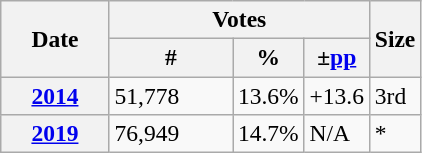<table class="wikitable" style="font-size:98%;">
<tr>
<th width="65" rowspan="2">Date</th>
<th colspan="3">Votes</th>
<th rowspan="2">Size</th>
</tr>
<tr>
<th width="75">#</th>
<th>%</th>
<th>±<a href='#'>pp</a></th>
</tr>
<tr>
<th><a href='#'>2014</a></th>
<td>51,778</td>
<td>13.6%</td>
<td>+13.6</td>
<td>3rd</td>
</tr>
<tr>
<th><a href='#'>2019</a></th>
<td>76,949</td>
<td>14.7%</td>
<td>N/A</td>
<td>*</td>
</tr>
</table>
